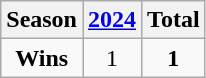<table class=wikitable>
<tr>
<th><strong>Season</strong></th>
<th><a href='#'>2024</a></th>
<th><strong>Total</strong></th>
</tr>
<tr align=center>
<td><strong>Wins</strong></td>
<td>1</td>
<td><strong>1</strong></td>
</tr>
</table>
